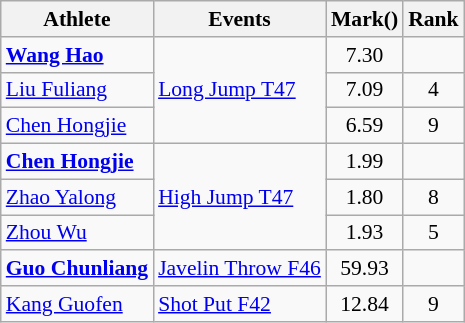<table class=wikitable style="text-align: center; font-size:90%">
<tr>
<th>Athlete</th>
<th>Events</th>
<th>Mark()</th>
<th>Rank</th>
</tr>
<tr>
<td align=left><strong><a href='#'>Wang Hao</a></strong></td>
<td align=left rowspan=3><a href='#'>Long Jump T47</a></td>
<td>7.30</td>
<td></td>
</tr>
<tr>
<td align=left><a href='#'>Liu Fuliang</a></td>
<td>7.09</td>
<td>4</td>
</tr>
<tr>
<td align=left><a href='#'>Chen Hongjie</a></td>
<td>6.59</td>
<td>9</td>
</tr>
<tr>
<td align=left><strong><a href='#'>Chen Hongjie</a></strong></td>
<td align=left rowspan=3><a href='#'>High Jump T47</a></td>
<td>1.99</td>
<td></td>
</tr>
<tr>
<td align=left><a href='#'>Zhao Yalong</a></td>
<td>1.80</td>
<td>8</td>
</tr>
<tr>
<td align=left><a href='#'>Zhou Wu</a></td>
<td>1.93</td>
<td>5</td>
</tr>
<tr>
<td align=left><strong><a href='#'>Guo Chunliang</a></strong></td>
<td align=left><a href='#'>Javelin Throw F46</a></td>
<td>59.93</td>
<td></td>
</tr>
<tr>
<td align=left><a href='#'>Kang Guofen</a></td>
<td align=left><a href='#'>Shot Put F42</a></td>
<td>12.84</td>
<td>9</td>
</tr>
</table>
